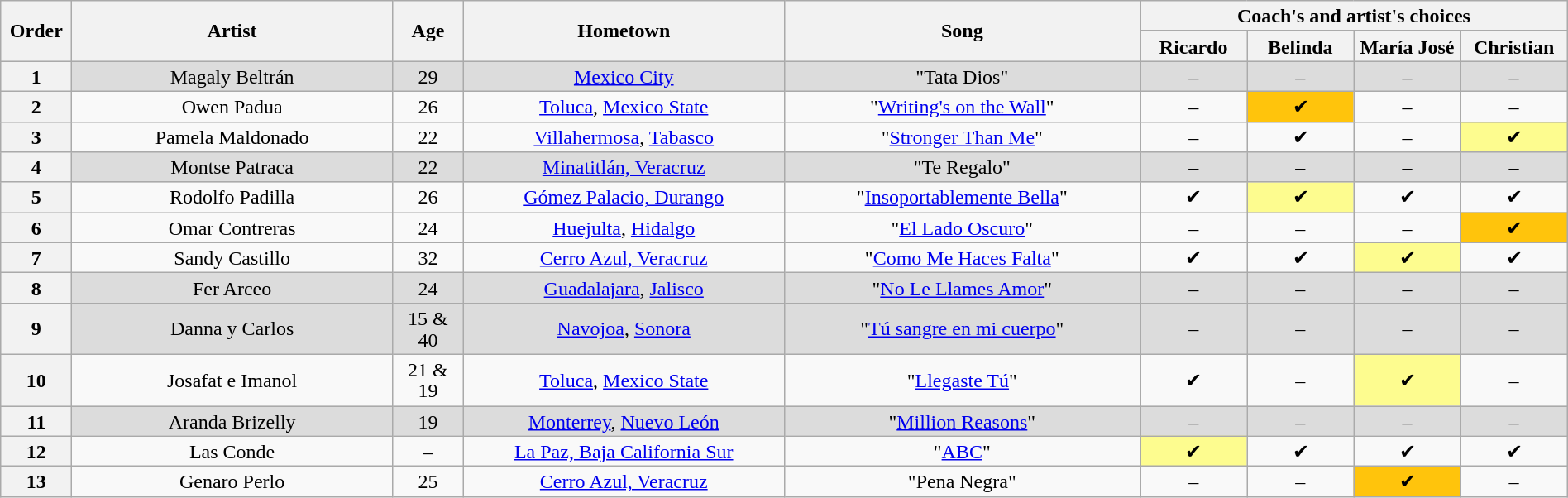<table class="wikitable" style="text-align:center; line-height:17px; width:100%">
<tr>
<th scope="col" rowspan="2" style="width:04%">Order</th>
<th scope="col" rowspan="2" style="width:18%">Artist</th>
<th scope="col" rowspan="2" style="width:04%">Age</th>
<th scope="col" rowspan="2" style="width:18%">Hometown</th>
<th scope="col" rowspan="2" style="width:20%">Song</th>
<th scope="col" colspan="4" style="width:24%">Coach's and artist's choices</th>
</tr>
<tr>
<th style="width:06%">Ricardo</th>
<th style="width:06%">Belinda</th>
<th style="width:06%">María José</th>
<th style="width:06%">Christian</th>
</tr>
<tr style="background:#dcdcdc">
<th>1</th>
<td>Magaly Beltrán</td>
<td>29</td>
<td><a href='#'>Mexico City</a></td>
<td>"Tata Dios"</td>
<td>–</td>
<td>–</td>
<td>–</td>
<td>–</td>
</tr>
<tr>
<th>2</th>
<td>Owen Padua</td>
<td>26</td>
<td><a href='#'>Toluca</a>, <a href='#'>Mexico State</a></td>
<td>"<a href='#'>Writing's on the Wall</a>"</td>
<td>–</td>
<td style="background:#ffc40c">✔</td>
<td>–</td>
<td>–</td>
</tr>
<tr>
<th>3</th>
<td>Pamela Maldonado</td>
<td>22</td>
<td><a href='#'>Villahermosa</a>, <a href='#'>Tabasco</a></td>
<td>"<a href='#'>Stronger Than Me</a>"</td>
<td>–</td>
<td>✔</td>
<td>–</td>
<td style="background:#fdfc8f">✔</td>
</tr>
<tr style="background:#dcdcdc">
<th>4</th>
<td>Montse Patraca</td>
<td>22</td>
<td><a href='#'>Minatitlán, Veracruz</a></td>
<td>"Te Regalo"</td>
<td>–</td>
<td>–</td>
<td>–</td>
<td>–</td>
</tr>
<tr>
<th>5</th>
<td>Rodolfo Padilla</td>
<td>26</td>
<td><a href='#'>Gómez Palacio, Durango</a></td>
<td>"<a href='#'>Insoportablemente Bella</a>"</td>
<td>✔</td>
<td style="background:#fdfc8f">✔</td>
<td>✔</td>
<td>✔</td>
</tr>
<tr>
<th>6</th>
<td>Omar Contreras</td>
<td>24</td>
<td><a href='#'>Huejulta</a>, <a href='#'>Hidalgo</a></td>
<td>"<a href='#'>El Lado Oscuro</a>"</td>
<td>–</td>
<td>–</td>
<td>–</td>
<td style="background:#ffc40c">✔</td>
</tr>
<tr>
<th>7</th>
<td>Sandy Castillo</td>
<td>32</td>
<td><a href='#'>Cerro Azul, Veracruz</a></td>
<td>"<a href='#'>Como Me Haces Falta</a>"</td>
<td>✔</td>
<td>✔</td>
<td style="background:#fdfc8f">✔</td>
<td>✔</td>
</tr>
<tr style="background:#dcdcdc">
<th>8</th>
<td>Fer Arceo</td>
<td>24</td>
<td><a href='#'>Guadalajara</a>, <a href='#'>Jalisco</a></td>
<td>"<a href='#'>No Le Llames Amor</a>"</td>
<td>–</td>
<td>–</td>
<td>–</td>
<td>–</td>
</tr>
<tr style="background:#dcdcdc">
<th>9</th>
<td>Danna y Carlos</td>
<td>15 & 40</td>
<td><a href='#'>Navojoa</a>, <a href='#'>Sonora</a></td>
<td>"<a href='#'>Tú sangre en mi cuerpo</a>"</td>
<td>–</td>
<td>–</td>
<td>–</td>
<td>–</td>
</tr>
<tr>
<th>10</th>
<td>Josafat e Imanol</td>
<td>21 & 19</td>
<td><a href='#'>Toluca</a>, <a href='#'>Mexico State</a></td>
<td>"<a href='#'>Llegaste Tú</a>"</td>
<td>✔</td>
<td>–</td>
<td style="background:#fdfc8f">✔</td>
<td>–</td>
</tr>
<tr style="background:#dcdcdc">
<th>11</th>
<td>Aranda Brizelly</td>
<td>19</td>
<td><a href='#'>Monterrey</a>, <a href='#'>Nuevo León</a></td>
<td>"<a href='#'>Million Reasons</a>"</td>
<td>–</td>
<td>–</td>
<td>–</td>
<td>–</td>
</tr>
<tr>
<th>12</th>
<td>Las Conde</td>
<td>–</td>
<td><a href='#'>La Paz, Baja California Sur</a></td>
<td>"<a href='#'>ABC</a>"</td>
<td style="background:#fdfc8f">✔</td>
<td>✔</td>
<td>✔</td>
<td>✔</td>
</tr>
<tr>
<th>13</th>
<td>Genaro Perlo</td>
<td>25</td>
<td><a href='#'>Cerro Azul, Veracruz</a></td>
<td>"Pena Negra"</td>
<td>–</td>
<td>–</td>
<td style="background:#ffc40c">✔</td>
<td>–</td>
</tr>
</table>
